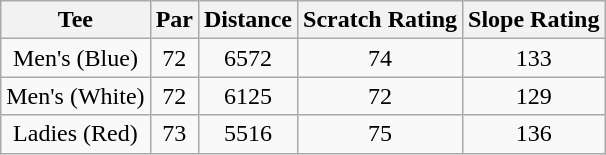<table class="wikitable" style="text-align:center">
<tr>
<th><strong>Tee</strong></th>
<th><strong>Par</strong></th>
<th><strong>Distance</strong></th>
<th><strong>Scratch Rating</strong></th>
<th><strong>Slope Rating</strong></th>
</tr>
<tr>
<td>Men's (Blue)</td>
<td>72</td>
<td>6572</td>
<td>74</td>
<td>133</td>
</tr>
<tr>
<td>Men's (White)</td>
<td>72</td>
<td>6125</td>
<td>72</td>
<td>129</td>
</tr>
<tr>
<td>Ladies (Red)</td>
<td>73</td>
<td>5516</td>
<td>75</td>
<td>136</td>
</tr>
</table>
